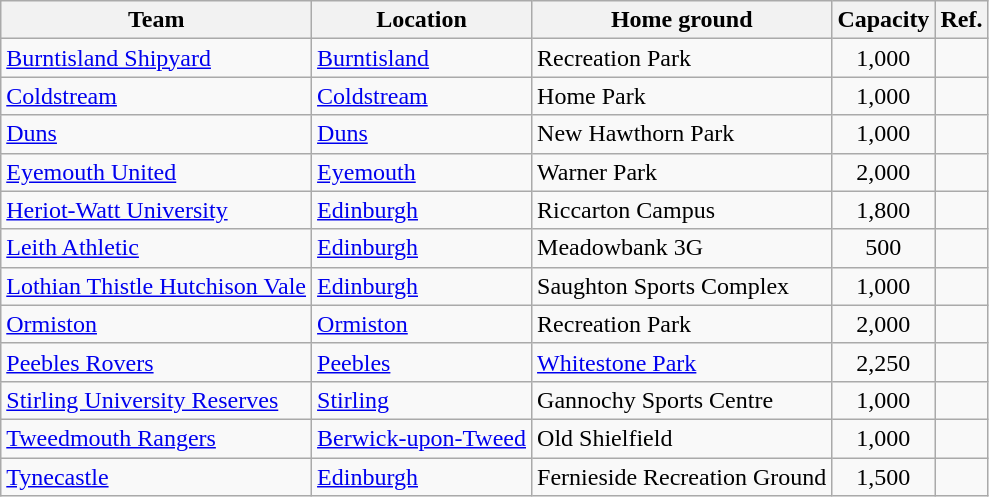<table class="wikitable sortable">
<tr>
<th>Team</th>
<th>Location</th>
<th>Home ground</th>
<th>Capacity</th>
<th>Ref.</th>
</tr>
<tr>
<td><a href='#'>Burntisland Shipyard</a></td>
<td><a href='#'>Burntisland</a></td>
<td>Recreation Park</td>
<td align=center>1,000</td>
<td></td>
</tr>
<tr>
<td><a href='#'>Coldstream</a></td>
<td><a href='#'>Coldstream</a></td>
<td>Home Park</td>
<td align=center>1,000</td>
<td></td>
</tr>
<tr>
<td><a href='#'>Duns</a></td>
<td><a href='#'>Duns</a></td>
<td>New Hawthorn Park</td>
<td align=center>1,000</td>
<td></td>
</tr>
<tr>
<td><a href='#'>Eyemouth United</a></td>
<td><a href='#'>Eyemouth</a></td>
<td>Warner Park</td>
<td align=center>2,000</td>
<td></td>
</tr>
<tr>
<td><a href='#'>Heriot-Watt University</a></td>
<td><a href='#'>Edinburgh</a></td>
<td>Riccarton Campus</td>
<td align=center>1,800</td>
<td></td>
</tr>
<tr>
<td><a href='#'>Leith Athletic</a></td>
<td><a href='#'>Edinburgh</a></td>
<td>Meadowbank 3G</td>
<td align=center>500</td>
<td></td>
</tr>
<tr>
<td><a href='#'>Lothian Thistle Hutchison Vale</a></td>
<td><a href='#'>Edinburgh</a></td>
<td>Saughton Sports Complex</td>
<td align=center>1,000</td>
<td></td>
</tr>
<tr>
<td><a href='#'>Ormiston</a></td>
<td><a href='#'>Ormiston</a></td>
<td>Recreation Park</td>
<td align=center>2,000</td>
<td></td>
</tr>
<tr>
<td><a href='#'>Peebles Rovers</a></td>
<td><a href='#'>Peebles</a></td>
<td><a href='#'>Whitestone Park</a></td>
<td align=center>2,250</td>
<td></td>
</tr>
<tr>
<td><a href='#'>Stirling University Reserves</a></td>
<td><a href='#'>Stirling</a></td>
<td>Gannochy Sports Centre</td>
<td align=center>1,000</td>
<td></td>
</tr>
<tr>
<td><a href='#'>Tweedmouth Rangers</a></td>
<td><a href='#'>Berwick-upon-Tweed</a></td>
<td>Old Shielfield</td>
<td align=center>1,000</td>
<td></td>
</tr>
<tr>
<td><a href='#'>Tynecastle</a></td>
<td><a href='#'>Edinburgh</a></td>
<td>Fernieside Recreation Ground</td>
<td align=center>1,500</td>
<td></td>
</tr>
</table>
